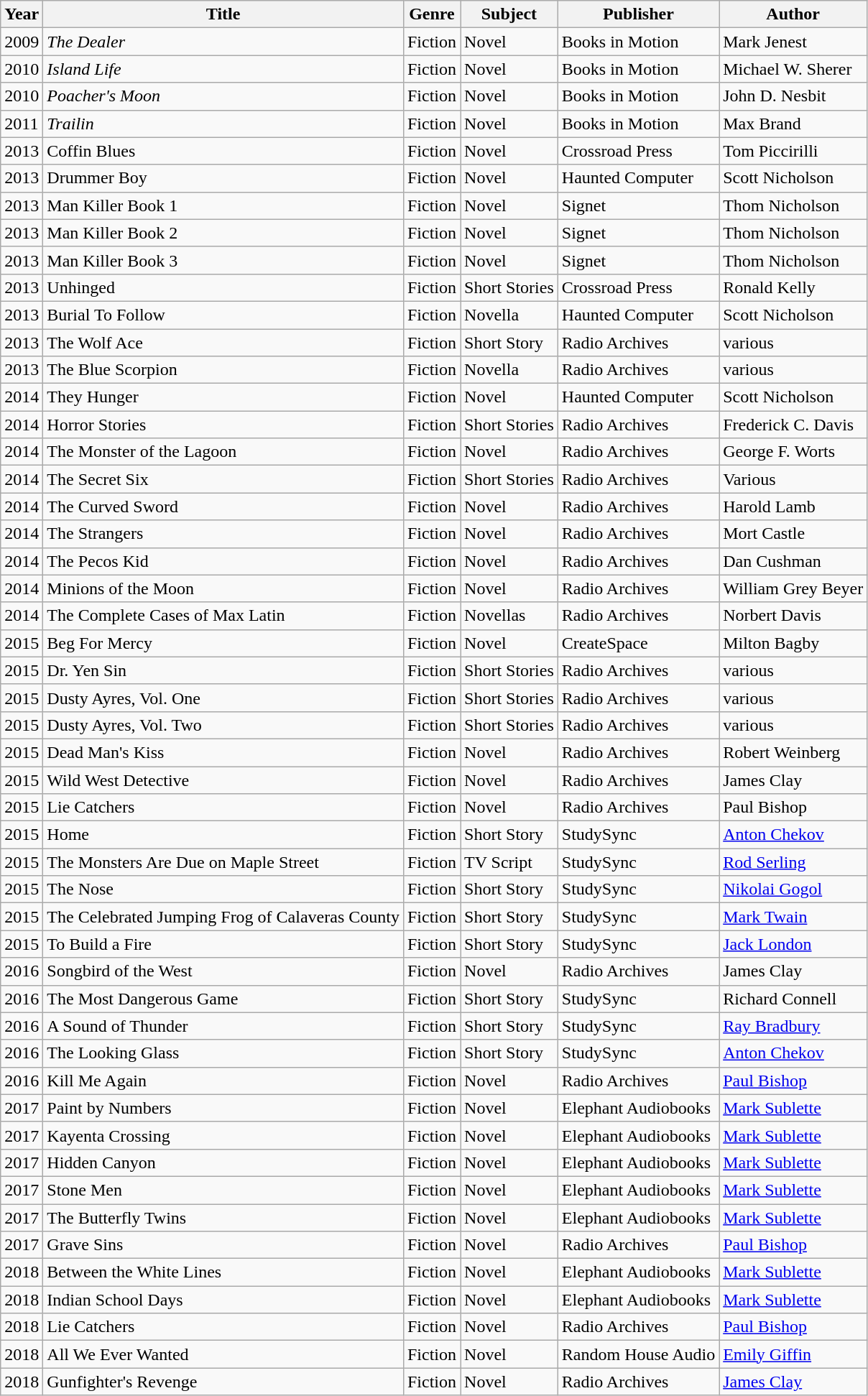<table class="wikitable sortable">
<tr>
<th>Year</th>
<th>Title</th>
<th>Genre</th>
<th>Subject</th>
<th>Publisher</th>
<th>Author</th>
</tr>
<tr>
<td>2009</td>
<td><em>The Dealer</em></td>
<td>Fiction</td>
<td>Novel</td>
<td>Books in Motion</td>
<td>Mark Jenest</td>
</tr>
<tr>
<td>2010</td>
<td><em>Island Life</em></td>
<td>Fiction</td>
<td>Novel</td>
<td>Books in Motion</td>
<td>Michael W. Sherer</td>
</tr>
<tr>
<td>2010</td>
<td><em>Poacher's Moon</em></td>
<td>Fiction</td>
<td>Novel</td>
<td>Books in Motion</td>
<td>John D. Nesbit</td>
</tr>
<tr>
<td>2011</td>
<td><em>Trailin<strong></td>
<td>Fiction</td>
<td>Novel</td>
<td>Books in Motion</td>
<td>Max Brand</td>
</tr>
<tr>
<td>2013</td>
<td></em>Coffin Blues<em></td>
<td>Fiction</td>
<td>Novel</td>
<td>Crossroad Press</td>
<td>Tom Piccirilli</td>
</tr>
<tr>
<td>2013</td>
<td></em>Drummer Boy<em></td>
<td>Fiction</td>
<td>Novel</td>
<td>Haunted Computer</td>
<td>Scott Nicholson</td>
</tr>
<tr>
<td>2013</td>
<td></em>Man Killer Book 1<em></td>
<td>Fiction</td>
<td>Novel</td>
<td>Signet</td>
<td>Thom Nicholson</td>
</tr>
<tr>
<td>2013</td>
<td></em>Man Killer Book 2<em></td>
<td>Fiction</td>
<td>Novel</td>
<td>Signet</td>
<td>Thom Nicholson</td>
</tr>
<tr>
<td>2013</td>
<td></em>Man Killer Book 3<em></td>
<td>Fiction</td>
<td>Novel</td>
<td>Signet</td>
<td>Thom Nicholson</td>
</tr>
<tr>
<td>2013</td>
<td></em>Unhinged<em></td>
<td>Fiction</td>
<td>Short Stories</td>
<td>Crossroad Press</td>
<td>Ronald Kelly</td>
</tr>
<tr>
<td>2013</td>
<td></em>Burial To Follow<em></td>
<td>Fiction</td>
<td>Novella</td>
<td>Haunted Computer</td>
<td>Scott Nicholson</td>
</tr>
<tr>
<td>2013</td>
<td></em>The Wolf Ace<em></td>
<td>Fiction</td>
<td>Short Story</td>
<td>Radio Archives</td>
<td>various</td>
</tr>
<tr>
<td>2013</td>
<td></em>The Blue Scorpion<em></td>
<td>Fiction</td>
<td>Novella</td>
<td>Radio Archives</td>
<td>various</td>
</tr>
<tr>
<td>2014</td>
<td></em>They Hunger<em></td>
<td>Fiction</td>
<td>Novel</td>
<td>Haunted Computer</td>
<td>Scott Nicholson</td>
</tr>
<tr>
<td>2014</td>
<td></em>Horror Stories<em></td>
<td>Fiction</td>
<td>Short Stories</td>
<td>Radio Archives</td>
<td>Frederick C. Davis</td>
</tr>
<tr>
<td>2014</td>
<td></em>The Monster of the Lagoon<em></td>
<td>Fiction</td>
<td>Novel</td>
<td>Radio Archives</td>
<td>George F. Worts</td>
</tr>
<tr>
<td>2014</td>
<td></em>The Secret Six<em></td>
<td>Fiction</td>
<td>Short Stories</td>
<td>Radio Archives</td>
<td>Various</td>
</tr>
<tr>
<td>2014</td>
<td></em>The Curved Sword<em></td>
<td>Fiction</td>
<td>Novel</td>
<td>Radio Archives</td>
<td>Harold Lamb</td>
</tr>
<tr>
<td>2014</td>
<td></em>The Strangers<em></td>
<td>Fiction</td>
<td>Novel</td>
<td>Radio Archives</td>
<td>Mort Castle</td>
</tr>
<tr>
<td>2014</td>
<td></em>The Pecos Kid<em></td>
<td>Fiction</td>
<td>Novel</td>
<td>Radio Archives</td>
<td>Dan Cushman</td>
</tr>
<tr>
<td>2014</td>
<td></em>Minions of the Moon<em></td>
<td>Fiction</td>
<td>Novel</td>
<td>Radio Archives</td>
<td>William Grey Beyer</td>
</tr>
<tr>
<td>2014</td>
<td></em>The Complete Cases of Max Latin<em></td>
<td>Fiction</td>
<td>Novellas</td>
<td>Radio Archives</td>
<td>Norbert Davis</td>
</tr>
<tr>
<td>2015</td>
<td></em>Beg For Mercy<em></td>
<td>Fiction</td>
<td>Novel</td>
<td>CreateSpace</td>
<td>Milton Bagby</td>
</tr>
<tr>
<td>2015</td>
<td></em>Dr. Yen Sin<em></td>
<td>Fiction</td>
<td>Short Stories</td>
<td>Radio Archives</td>
<td>various</td>
</tr>
<tr>
<td>2015</td>
<td></em>Dusty Ayres, Vol. One<em></td>
<td>Fiction</td>
<td>Short Stories</td>
<td>Radio Archives</td>
<td>various</td>
</tr>
<tr>
<td>2015</td>
<td></em>Dusty Ayres, Vol. Two<em></td>
<td>Fiction</td>
<td>Short Stories</td>
<td>Radio Archives</td>
<td>various</td>
</tr>
<tr>
<td>2015</td>
<td></em>Dead Man's Kiss<em></td>
<td>Fiction</td>
<td>Novel</td>
<td>Radio Archives</td>
<td>Robert Weinberg</td>
</tr>
<tr>
<td>2015</td>
<td></em>Wild West Detective<em></td>
<td>Fiction</td>
<td>Novel</td>
<td>Radio Archives</td>
<td>James Clay</td>
</tr>
<tr>
<td>2015</td>
<td></em>Lie Catchers<em></td>
<td>Fiction</td>
<td>Novel</td>
<td>Radio Archives</td>
<td>Paul Bishop</td>
</tr>
<tr>
<td>2015</td>
<td></em>Home<em></td>
<td>Fiction</td>
<td>Short Story</td>
<td>StudySync</td>
<td><a href='#'>Anton Chekov</a></td>
</tr>
<tr>
<td>2015</td>
<td></em>The Monsters Are Due on Maple Street<em></td>
<td>Fiction</td>
<td>TV Script</td>
<td>StudySync</td>
<td><a href='#'>Rod Serling</a></td>
</tr>
<tr>
<td>2015</td>
<td></em>The Nose<em></td>
<td>Fiction</td>
<td>Short Story</td>
<td>StudySync</td>
<td><a href='#'>Nikolai Gogol</a></td>
</tr>
<tr>
<td>2015</td>
<td></em>The Celebrated Jumping Frog of Calaveras County<em></td>
<td>Fiction</td>
<td>Short Story</td>
<td>StudySync</td>
<td><a href='#'>Mark Twain</a></td>
</tr>
<tr>
<td>2015</td>
<td></em>To Build a Fire<em></td>
<td>Fiction</td>
<td>Short Story</td>
<td>StudySync</td>
<td><a href='#'>Jack London</a></td>
</tr>
<tr>
<td>2016</td>
<td></em>Songbird of the West<em></td>
<td>Fiction</td>
<td>Novel</td>
<td>Radio Archives</td>
<td>James Clay</td>
</tr>
<tr>
<td>2016</td>
<td></em>The Most Dangerous Game<em></td>
<td>Fiction</td>
<td>Short Story</td>
<td>StudySync</td>
<td>Richard Connell</td>
</tr>
<tr>
<td>2016</td>
<td></em>A Sound of Thunder<em></td>
<td>Fiction</td>
<td>Short Story</td>
<td>StudySync</td>
<td><a href='#'>Ray Bradbury</a></td>
</tr>
<tr>
<td>2016</td>
<td></em>The Looking Glass<em></td>
<td>Fiction</td>
<td>Short Story</td>
<td>StudySync</td>
<td><a href='#'>Anton Chekov</a></td>
</tr>
<tr>
<td>2016</td>
<td></em>Kill Me Again<em></td>
<td>Fiction</td>
<td>Novel</td>
<td>Radio Archives</td>
<td><a href='#'>Paul Bishop</a></td>
</tr>
<tr>
<td>2017</td>
<td></em>Paint by Numbers<em></td>
<td>Fiction</td>
<td>Novel</td>
<td>Elephant Audiobooks</td>
<td><a href='#'>Mark Sublette</a></td>
</tr>
<tr>
<td>2017</td>
<td></em>Kayenta Crossing<em></td>
<td>Fiction</td>
<td>Novel</td>
<td>Elephant Audiobooks</td>
<td><a href='#'>Mark Sublette</a></td>
</tr>
<tr>
<td>2017</td>
<td></em>Hidden Canyon<em></td>
<td>Fiction</td>
<td>Novel</td>
<td>Elephant Audiobooks</td>
<td><a href='#'>Mark Sublette</a></td>
</tr>
<tr>
<td>2017</td>
<td></em>Stone Men<em></td>
<td>Fiction</td>
<td>Novel</td>
<td>Elephant Audiobooks</td>
<td><a href='#'>Mark Sublette</a></td>
</tr>
<tr>
<td>2017</td>
<td></em>The Butterfly Twins<em></td>
<td>Fiction</td>
<td>Novel</td>
<td>Elephant Audiobooks</td>
<td><a href='#'>Mark Sublette</a></td>
</tr>
<tr>
<td>2017</td>
<td></em>Grave Sins<em></td>
<td>Fiction</td>
<td>Novel</td>
<td>Radio Archives</td>
<td><a href='#'>Paul Bishop</a></td>
</tr>
<tr>
<td>2018</td>
<td></em>Between the White Lines<em></td>
<td>Fiction</td>
<td>Novel</td>
<td>Elephant Audiobooks</td>
<td><a href='#'>Mark Sublette</a></td>
</tr>
<tr>
<td>2018</td>
<td></em>Indian School Days<em></td>
<td>Fiction</td>
<td>Novel</td>
<td>Elephant Audiobooks</td>
<td><a href='#'>Mark Sublette</a></td>
</tr>
<tr>
<td>2018</td>
<td></em>Lie Catchers<em></td>
<td>Fiction</td>
<td>Novel</td>
<td>Radio Archives</td>
<td><a href='#'>Paul Bishop</a></td>
</tr>
<tr>
<td>2018</td>
<td></em>All We Ever Wanted<em></td>
<td>Fiction</td>
<td>Novel</td>
<td>Random House Audio</td>
<td><a href='#'>Emily Giffin</a></td>
</tr>
<tr>
<td>2018</td>
<td></em>Gunfighter's Revenge<em></td>
<td>Fiction</td>
<td>Novel</td>
<td>Radio Archives</td>
<td><a href='#'>James Clay</a></td>
</tr>
</table>
